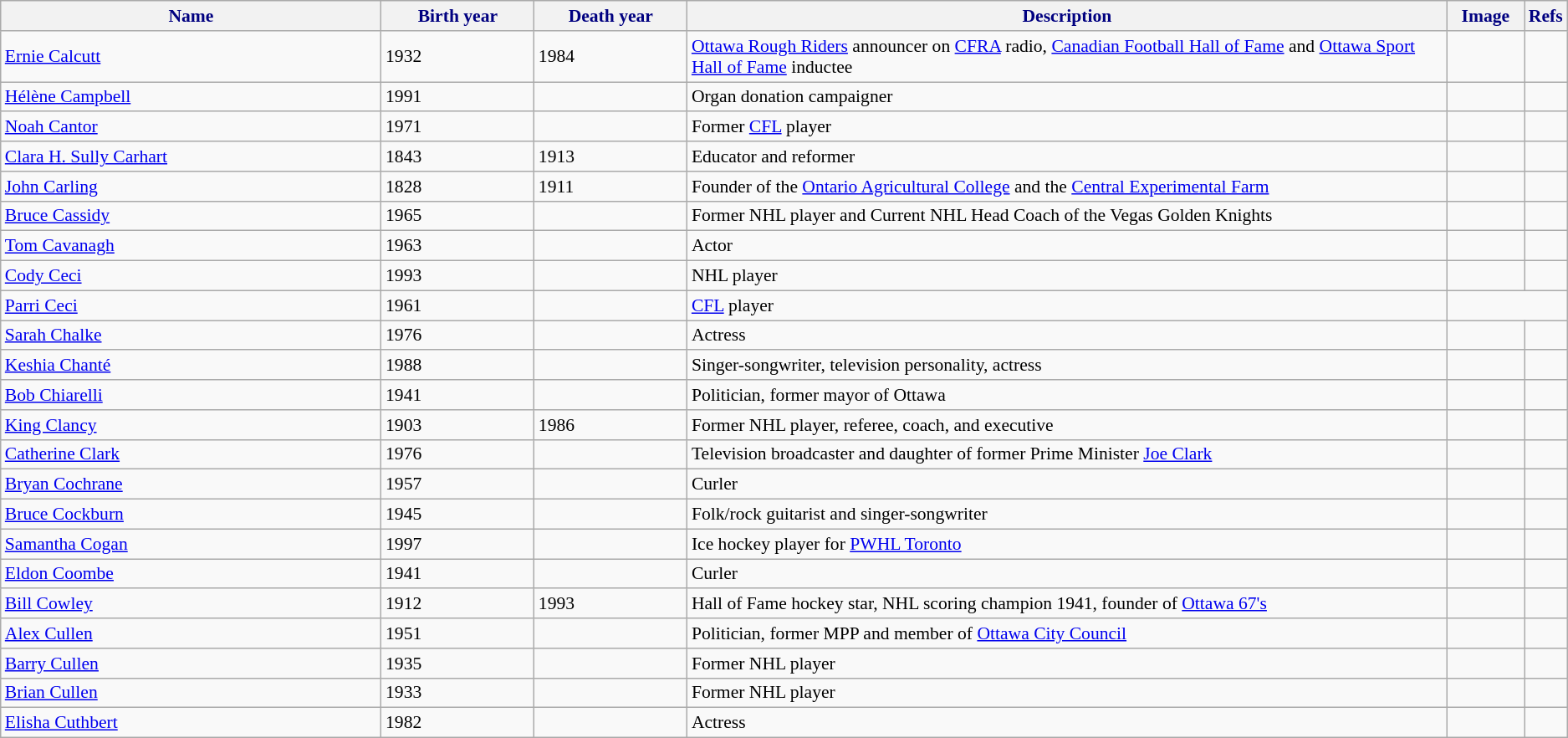<table class="wikitable" style="font-size:90%;">
<tr>
<th style="background-color:#f2f2f2; color: #000080" width="25%">Name</th>
<th style="background-color:#f2f2f2; color: #000080" width="10%">Birth year</th>
<th style="background-color:#f2f2f2; color: #000080" width="10%">Death year</th>
<th style="background-color:#f2f2f2; color: #000080" width="50%">Description</th>
<th style="background-color:#f2f2f2; color: #000080" width="5%">Image</th>
<th style="background-color:#f2f2f2; color: #000080" width="5%">Refs</th>
</tr>
<tr>
<td><a href='#'>Ernie Calcutt</a></td>
<td>1932</td>
<td>1984</td>
<td><a href='#'>Ottawa Rough Riders</a> announcer on <a href='#'>CFRA</a> radio, <a href='#'>Canadian Football Hall of Fame</a> and <a href='#'>Ottawa Sport Hall of Fame</a> inductee</td>
<td></td>
<td></td>
</tr>
<tr>
<td><a href='#'>Hélène Campbell</a></td>
<td>1991</td>
<td></td>
<td>Organ donation campaigner</td>
<td></td>
<td></td>
</tr>
<tr>
<td><a href='#'>Noah Cantor</a></td>
<td>1971</td>
<td></td>
<td>Former <a href='#'>CFL</a> player</td>
<td></td>
<td></td>
</tr>
<tr>
<td><a href='#'>Clara H. Sully Carhart</a></td>
<td>1843</td>
<td>1913</td>
<td>Educator and reformer</td>
<td></td>
<td></td>
</tr>
<tr>
<td><a href='#'>John Carling</a></td>
<td>1828</td>
<td>1911</td>
<td>Founder of the <a href='#'>Ontario Agricultural College</a> and the <a href='#'>Central Experimental Farm</a></td>
<td></td>
<td></td>
</tr>
<tr>
<td><a href='#'>Bruce Cassidy</a></td>
<td>1965</td>
<td></td>
<td>Former NHL player and Current NHL Head Coach of the Vegas Golden Knights</td>
<td></td>
<td></td>
</tr>
<tr>
<td><a href='#'>Tom Cavanagh</a></td>
<td>1963</td>
<td></td>
<td>Actor</td>
<td></td>
<td></td>
</tr>
<tr>
<td><a href='#'>Cody Ceci</a></td>
<td>1993</td>
<td></td>
<td>NHL player</td>
<td></td>
<td></td>
</tr>
<tr>
<td><a href='#'>Parri Ceci</a></td>
<td>1961</td>
<td></td>
<td><a href='#'>CFL</a> player</td>
</tr>
<tr>
<td><a href='#'>Sarah Chalke</a></td>
<td>1976</td>
<td></td>
<td>Actress</td>
<td></td>
<td></td>
</tr>
<tr>
<td><a href='#'>Keshia Chanté</a></td>
<td>1988</td>
<td></td>
<td>Singer-songwriter, television personality, actress</td>
<td></td>
<td></td>
</tr>
<tr>
<td><a href='#'>Bob Chiarelli</a></td>
<td>1941</td>
<td></td>
<td>Politician, former mayor of Ottawa</td>
<td></td>
<td></td>
</tr>
<tr>
<td><a href='#'>King Clancy</a></td>
<td>1903</td>
<td>1986</td>
<td>Former NHL player, referee, coach, and executive</td>
<td></td>
<td></td>
</tr>
<tr>
<td><a href='#'>Catherine Clark</a></td>
<td>1976</td>
<td></td>
<td>Television broadcaster and daughter of former Prime Minister <a href='#'>Joe Clark</a></td>
<td></td>
<td></td>
</tr>
<tr>
<td><a href='#'>Bryan Cochrane</a></td>
<td>1957</td>
<td></td>
<td>Curler</td>
<td></td>
<td></td>
</tr>
<tr>
<td><a href='#'>Bruce Cockburn</a></td>
<td>1945</td>
<td></td>
<td>Folk/rock guitarist and singer-songwriter</td>
<td></td>
<td></td>
</tr>
<tr>
<td><a href='#'>Samantha Cogan</a></td>
<td>1997</td>
<td></td>
<td>Ice hockey player for <a href='#'>PWHL Toronto</a></td>
<td></td>
<td></td>
</tr>
<tr>
<td><a href='#'>Eldon Coombe</a></td>
<td>1941</td>
<td></td>
<td>Curler</td>
<td></td>
<td></td>
</tr>
<tr>
<td><a href='#'>Bill Cowley</a></td>
<td>1912</td>
<td>1993</td>
<td>Hall of Fame hockey star, NHL scoring champion 1941, founder of <a href='#'>Ottawa 67's</a></td>
<td></td>
<td></td>
</tr>
<tr>
<td><a href='#'>Alex Cullen</a></td>
<td>1951</td>
<td></td>
<td>Politician, former MPP and member of <a href='#'>Ottawa City Council</a></td>
<td></td>
<td></td>
</tr>
<tr>
<td><a href='#'>Barry Cullen</a></td>
<td>1935</td>
<td></td>
<td>Former NHL player</td>
<td></td>
<td></td>
</tr>
<tr>
<td><a href='#'>Brian Cullen</a></td>
<td>1933</td>
<td></td>
<td>Former NHL player</td>
<td></td>
<td></td>
</tr>
<tr>
<td><a href='#'>Elisha Cuthbert</a></td>
<td>1982</td>
<td></td>
<td>Actress</td>
<td></td>
<td></td>
</tr>
</table>
